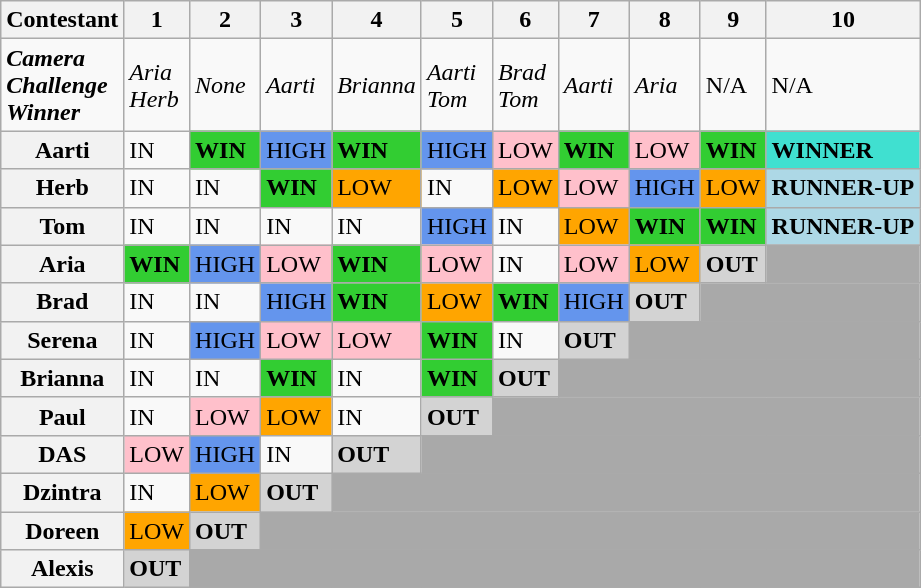<table class="wikitable" align=>
<tr>
<th>Contestant</th>
<th>1</th>
<th>2</th>
<th>3</th>
<th>4</th>
<th>5</th>
<th>6</th>
<th>7</th>
<th>8</th>
<th>9</th>
<th>10</th>
</tr>
<tr>
<td><strong><em>Camera</em></strong><br><strong><em>Challenge</em></strong><br><strong><em>Winner</em></strong></td>
<td><em>Aria</em><br><em>Herb</em></td>
<td><em>None</em></td>
<td><em>Aarti</em></td>
<td><em>Brianna</em></td>
<td><em>Aarti</em><br><em>Tom</em></td>
<td><em>Brad</em><br><em>Tom</em></td>
<td><em>Aarti</em></td>
<td><em>Aria</em></td>
<td>N/A</td>
<td>N/A</td>
</tr>
<tr>
<th>Aarti</th>
<td style="background:offwhite;">IN</td>
<td style="background:limegreen;"><strong>WIN</strong></td>
<td style="background:cornflowerblue;">HIGH</td>
<td style="background:limegreen;"><strong>WIN</strong></td>
<td style="background:cornflowerblue;">HIGH</td>
<td style="background:pink;">LOW</td>
<td style="background:limegreen;"><strong>WIN</strong></td>
<td style="background:pink;">LOW</td>
<td style="background:limegreen;"><strong>WIN</strong></td>
<td style="background:turquoise;"><strong>WINNER</strong></td>
</tr>
<tr>
<th>Herb</th>
<td style="background:offwhite;">IN</td>
<td style="background:offwhite;">IN</td>
<td style="background:limegreen;"><strong>WIN</strong></td>
<td style="background:orange;">LOW</td>
<td style="background:offwhite;">IN</td>
<td style="background:orange;">LOW</td>
<td style="background:pink;">LOW</td>
<td style="background:cornflowerblue;">HIGH</td>
<td style="background:orange;">LOW</td>
<td style="background:lightblue;"><strong>RUNNER-UP</strong></td>
</tr>
<tr>
<th>Tom</th>
<td style="background:offwhite;">IN</td>
<td style="background:offwhite;">IN</td>
<td style="background:offwhite;">IN</td>
<td style="background:offwhite;">IN</td>
<td style="background:cornflowerblue;">HIGH</td>
<td style="background:offwhite;">IN</td>
<td style="background:orange;">LOW</td>
<td style="background:limegreen;"><strong>WIN</strong></td>
<td style="background:limegreen;"><strong>WIN</strong></td>
<td style="background:lightblue;"><strong>RUNNER-UP</strong></td>
</tr>
<tr>
<th>Aria</th>
<td style="background:limegreen;"><strong>WIN</strong></td>
<td style="background:cornflowerblue;">HIGH</td>
<td style="background:pink;">LOW</td>
<td style="background:limegreen;"><strong>WIN</strong></td>
<td style="background:pink;">LOW</td>
<td style="background:offwhite;">IN</td>
<td style="background:pink;">LOW</td>
<td style="background:orange;">LOW</td>
<td style="background:lightgray;"><strong>OUT</strong></td>
<td colspan=1 style="background:darkgray;"></td>
</tr>
<tr>
<th>Brad</th>
<td style="background:offwhite;">IN</td>
<td style="background:offwhite;">IN</td>
<td style="background:cornflowerblue;">HIGH</td>
<td style="background:limegreen;"><strong>WIN</strong></td>
<td style="background:orange;">LOW</td>
<td style="background:limegreen;"><strong>WIN</strong></td>
<td style="background:cornflowerblue;">HIGH</td>
<td style="background:lightgray;"><strong>OUT</strong></td>
<td colspan=2 style="background:darkgray;"></td>
</tr>
<tr>
<th>Serena</th>
<td style="background:offwhite;">IN</td>
<td style="background:cornflowerblue;">HIGH</td>
<td style="background:pink;">LOW</td>
<td style="background:pink;">LOW</td>
<td style="background:limegreen;"><strong>WIN</strong></td>
<td style="background:offwhite;">IN</td>
<td style="background:lightgray;"><strong>OUT</strong></td>
<td colspan=3 style="background:darkgray;"></td>
</tr>
<tr>
<th>Brianna</th>
<td style="background:offwhite;">IN</td>
<td style="background:offwhite;">IN</td>
<td style="background:limegreen;"><strong>WIN</strong></td>
<td style="background:offwhite;">IN</td>
<td style="background:limegreen;"><strong>WIN</strong></td>
<td style="background:lightgray;"><strong>OUT</strong></td>
<td colspan=4 style="background:darkgray;"></td>
</tr>
<tr>
<th>Paul</th>
<td style="background:offwhite;">IN</td>
<td style="background:pink;">LOW</td>
<td style="background:orange;">LOW</td>
<td style="background:offwhite;">IN</td>
<td style="background:lightgray;"><strong>OUT</strong></td>
<td colspan=5 style="background:darkgray;"></td>
</tr>
<tr>
<th>DAS</th>
<td style="background:pink;">LOW</td>
<td style="background:cornflowerblue;">HIGH</td>
<td style="background:offwhite;">IN</td>
<td style="background:lightgray;"><strong>OUT</strong></td>
<td colspan=6 style="background:darkgray;"></td>
</tr>
<tr>
<th>Dzintra</th>
<td style="background:offwhite;">IN</td>
<td style="background:orange;">LOW</td>
<td style="background:lightgray;"><strong>OUT</strong></td>
<td colspan=7 style="background:darkgray;"></td>
</tr>
<tr>
<th>Doreen</th>
<td style="background:orange;">LOW</td>
<td style="background:lightgray;"><strong>OUT</strong></td>
<td colspan=8 style="background:darkgray;"></td>
</tr>
<tr>
<th>Alexis</th>
<td style="background:lightgrey;"><strong>OUT</strong></td>
<td colspan=9 style="background:darkgray;"></td>
</tr>
</table>
